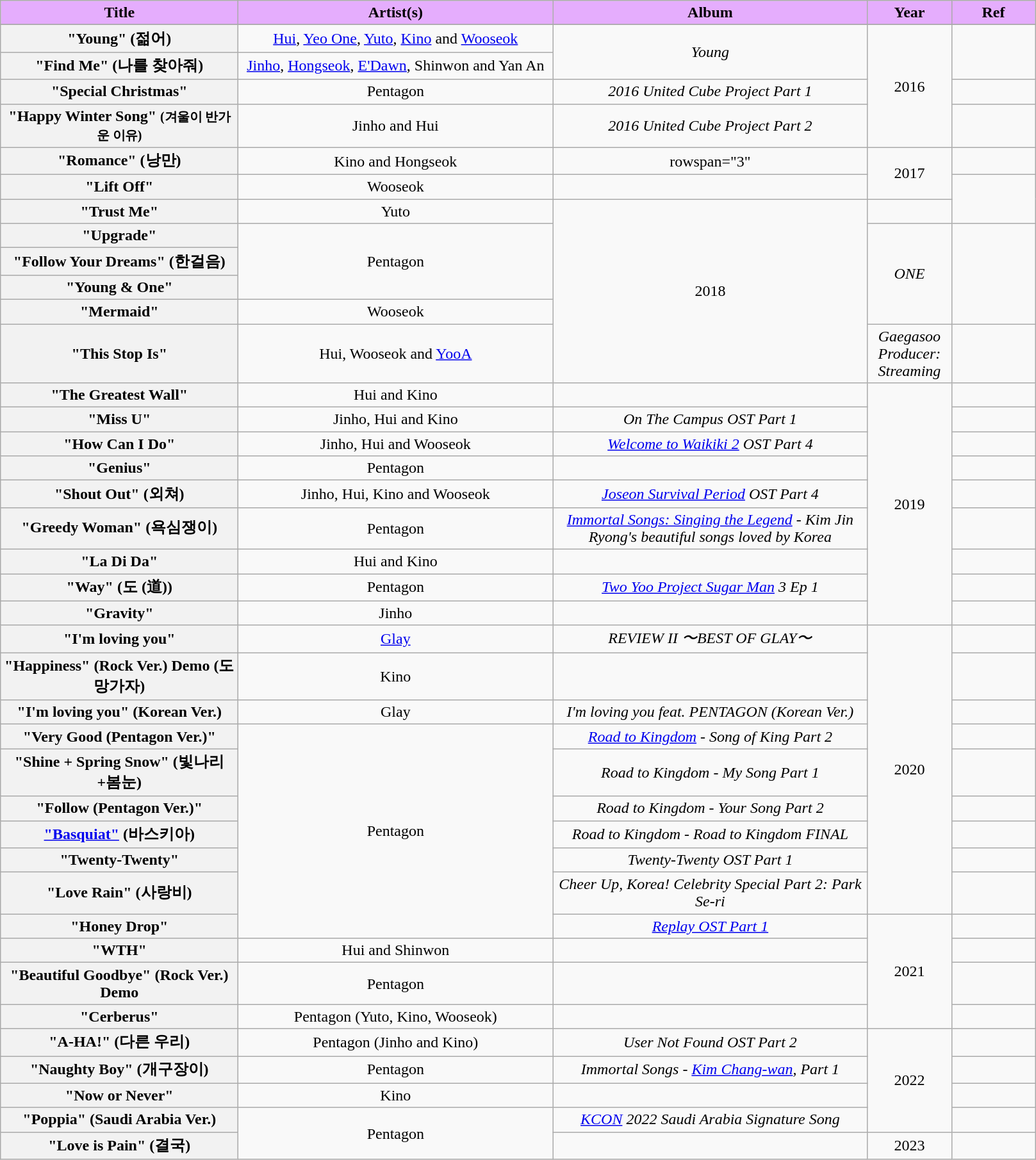<table class="wikitable sortable plainrowheaders" style="text-align: center;">
<tr>
<th scope="col" style="width: 15em; background:#E5ADFD;">Title</th>
<th scope="col" style="width: 20em; background:#E5ADFD;">Artist(s)</th>
<th scope="col" style="width: 20em; background:#E5ADFD;">Album</th>
<th scope="col" style="width: 5em; background:#E5ADFD;">Year</th>
<th scope="col" style="width: 5em; background:#E5ADFD; class="unsortable">Ref</th>
</tr>
<tr>
</tr>
<tr>
<th scope="row">"Young" (젊어)</th>
<td><a href='#'>Hui</a>, <a href='#'>Yeo One</a>, <a href='#'>Yuto</a>, <a href='#'>Kino</a> and <a href='#'>Wooseok</a></td>
<td rowspan="2"><em>Young</em></td>
<td rowspan="4">2016</td>
<td rowspan="2"></td>
</tr>
<tr>
<th scope="row">"Find Me" (나를 찾아줘)</th>
<td><a href='#'>Jinho</a>, <a href='#'>Hongseok</a>, <a href='#'>E'Dawn</a>, Shinwon and Yan An</td>
</tr>
<tr>
<th scope="row">"Special Christmas"</th>
<td>Pentagon <br></td>
<td><em>2016 United Cube Project Part 1</em></td>
<td></td>
</tr>
<tr>
<th scope="row">"Happy Winter Song" <small>(겨울이 반가운 이유)</small></th>
<td>Jinho and Hui</td>
<td><em>2016 United Cube Project Part 2</em></td>
<td></td>
</tr>
<tr>
<th scope="row">"Romance" (낭만)</th>
<td>Kino and Hongseok</td>
<td>rowspan="3" </td>
<td rowspan="2">2017</td>
<td></td>
</tr>
<tr>
<th scope="row">"Lift Off"</th>
<td>Wooseok <br></td>
<td></td>
</tr>
<tr>
<th scope="row">"Trust Me"</th>
<td>Yuto <br> </td>
<td rowspan="6">2018</td>
<td></td>
</tr>
<tr>
<th scope="row">"Upgrade"</th>
<td rowspan="3">Pentagon <br></td>
<td rowspan="4"><em>ONE</em></td>
<td rowspan="4"></td>
</tr>
<tr>
<th scope="row">"Follow Your Dreams" (한걸음)</th>
</tr>
<tr>
<th scope="row">"Young & One"</th>
</tr>
<tr>
<th scope="row">"Mermaid"</th>
<td>Wooseok <br> </td>
</tr>
<tr>
<th scope="row">"This Stop Is"</th>
<td>Hui, Wooseok and <a href='#'>YooA</a></td>
<td><em>Gaegasoo Producer: Streaming</em></td>
<td></td>
</tr>
<tr>
<th scope="row">"The Greatest Wall"</th>
<td>Hui and Kino</td>
<td></td>
<td rowspan="9">2019</td>
<td></td>
</tr>
<tr>
<th scope="row">"Miss U"</th>
<td>Jinho, Hui and Kino</td>
<td><em>On The Campus OST Part 1</em></td>
<td></td>
</tr>
<tr>
<th scope="row">"How Can I Do"</th>
<td>Jinho, Hui and Wooseok</td>
<td><em><a href='#'>Welcome to Waikiki 2</a> OST Part 4</em></td>
<td></td>
</tr>
<tr>
<th scope="row">"Genius"</th>
<td>Pentagon <br></td>
<td></td>
<td></td>
</tr>
<tr>
<th scope ="row">"Shout Out" (외쳐)</th>
<td>Jinho, Hui, Kino and Wooseok</td>
<td><em><a href='#'>Joseon Survival Period</a> OST Part 4</em></td>
<td></td>
</tr>
<tr>
<th scope="row">"Greedy Woman" (욕심쟁이)</th>
<td>Pentagon</td>
<td><em><a href='#'>Immortal Songs: Singing the Legend</a> - Kim Jin Ryong's beautiful songs loved by Korea</em></td>
<td></td>
</tr>
<tr>
<th scope="row">"La Di Da"</th>
<td>Hui and Kino</td>
<td></td>
<td></td>
</tr>
<tr>
<th scope="row">"Way" (도 (道))</th>
<td>Pentagon</td>
<td><em><a href='#'>Two Yoo Project Sugar Man</a> 3 Ep 1</em></td>
<td></td>
</tr>
<tr>
<th scope="row">"Gravity"</th>
<td>Jinho <br></td>
<td></td>
<td></td>
</tr>
<tr>
<th scope="row">"I'm loving you"</th>
<td><a href='#'>Glay</a><br></td>
<td><em>REVIEW II 〜BEST OF GLAY〜</em></td>
<td rowspan="9">2020</td>
<td></td>
</tr>
<tr>
<th scope="row">"Happiness" (Rock Ver.) Demo (도망가자)</th>
<td>Kino <br> </td>
<td></td>
<td></td>
</tr>
<tr>
<th scope="row">"I'm loving you" (Korean Ver.)</th>
<td>Glay<br></td>
<td><em>I'm loving you feat. PENTAGON (Korean Ver.)</em></td>
<td></td>
</tr>
<tr>
<th scope="row">"Very Good (Pentagon Ver.)"</th>
<td rowspan="7">Pentagon</td>
<td><em><a href='#'>Road to Kingdom</a> - Song of King Part 2</em></td>
<td></td>
</tr>
<tr>
<th scope="row">"Shine + Spring Snow" (빛나리+봄눈)</th>
<td><em>Road to Kingdom - My Song Part 1</em></td>
<td></td>
</tr>
<tr>
<th scope="row">"Follow (Pentagon Ver.)"</th>
<td><em>Road to Kingdom - Your Song Part 2</em></td>
<td></td>
</tr>
<tr>
<th scope="row"><a href='#'>"Basquiat"</a> (바스키아)</th>
<td><em>Road to Kingdom - Road to Kingdom FINAL</em></td>
<td></td>
</tr>
<tr>
<th scope="row">"Twenty-Twenty"</th>
<td><em>Twenty-Twenty OST Part 1</em></td>
<td></td>
</tr>
<tr>
<th scope="row">"Love Rain" (사랑비)</th>
<td><em>Cheer Up, Korea! Celebrity Special Part 2: Park Se-ri</em></td>
<td></td>
</tr>
<tr>
<th scope="row">"Honey Drop"</th>
<td><em><a href='#'>Replay OST Part 1</a></em></td>
<td rowspan="4">2021</td>
<td></td>
</tr>
<tr>
<th scope="row">"WTH"</th>
<td>Hui and Shinwon</td>
<td></td>
<td></td>
</tr>
<tr>
<th scope="row">"Beautiful Goodbye" (Rock Ver.) Demo</th>
<td>Pentagon</td>
<td></td>
<td></td>
</tr>
<tr>
<th scope="row">"Cerberus"</th>
<td>Pentagon (Yuto, Kino, Wooseok)</td>
<td></td>
<td></td>
</tr>
<tr>
<th scope="row">"A-HA!" (다른 우리)</th>
<td>Pentagon (Jinho and Kino)</td>
<td><em>User Not Found OST Part 2</em></td>
<td rowspan="4">2022</td>
<td></td>
</tr>
<tr>
<th scope="row">"Naughty Boy" (개구장이)</th>
<td>Pentagon</td>
<td><em>Immortal Songs - <a href='#'>Kim Chang-wan</a>, Part 1</em></td>
<td></td>
</tr>
<tr>
<th scope="row">"Now or Never"</th>
<td>Kino <br> </td>
<td></td>
<td></td>
</tr>
<tr>
<th scope="row">"Poppia" (Saudi Arabia Ver.)</th>
<td rowspan="2">Pentagon</td>
<td><em><a href='#'>KCON</a> 2022 Saudi Arabia Signature Song</em></td>
<td></td>
</tr>
<tr>
<th scope="row">"Love is Pain" (결국)</th>
<td></td>
<td>2023</td>
<td></td>
</tr>
</table>
